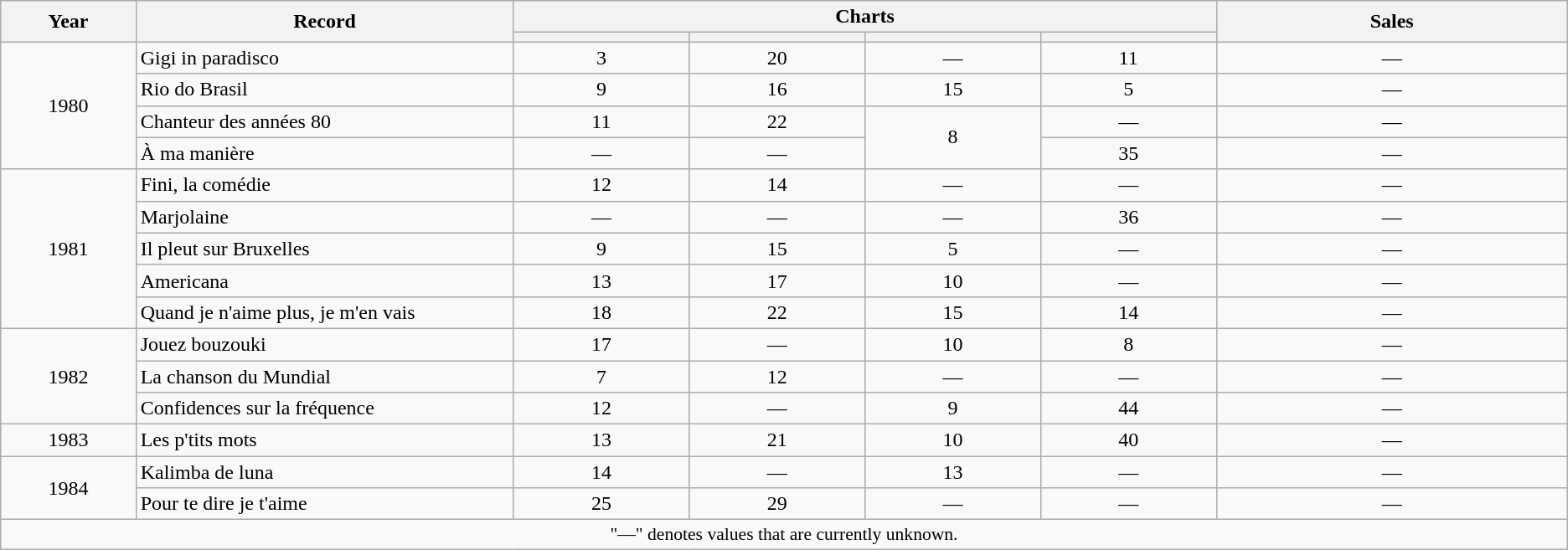<table class="wikitable" style="text-align:center;" border="1">
<tr>
<th scope="col" rowspan="2" style="width:10em;">Year</th>
<th scope="col" rowspan="2" style="width:30em;">Record</th>
<th scope="col" colspan="4" style="width:60em;">Charts</th>
<th scope="col" rowspan="2" style="width:30em;">Sales</th>
</tr>
<tr>
<th scope="col" width="20"></th>
<th scope="col" width="20"></th>
<th scope="col" width="20"></th>
<th scope="col" width="20"></th>
</tr>
<tr>
<td rowspan="4">1980</td>
<td align="left">Gigi in paradisco</td>
<td>3</td>
<td>20</td>
<td>—</td>
<td>11</td>
<td>—</td>
</tr>
<tr>
<td align="left">Rio do Brasil</td>
<td>9</td>
<td>16</td>
<td>15</td>
<td>5</td>
<td>—</td>
</tr>
<tr>
<td align="left">Chanteur des années 80</td>
<td>11</td>
<td>22</td>
<td rowspan="2">8</td>
<td>—</td>
<td>—</td>
</tr>
<tr>
<td align="left">À ma manière</td>
<td>—</td>
<td>—</td>
<td>35</td>
<td>—</td>
</tr>
<tr>
<td rowspan="5">1981</td>
<td align="left">Fini, la comédie</td>
<td>12</td>
<td>14</td>
<td>—</td>
<td>—</td>
<td>—</td>
</tr>
<tr>
<td align="left">Marjolaine</td>
<td>—</td>
<td>—</td>
<td>—</td>
<td>36</td>
<td>—</td>
</tr>
<tr>
<td align="left">Il pleut sur Bruxelles</td>
<td>9</td>
<td>15</td>
<td>5</td>
<td>—</td>
<td>—</td>
</tr>
<tr>
<td align="left">Americana</td>
<td>13</td>
<td>17</td>
<td>10</td>
<td>—</td>
<td>—</td>
</tr>
<tr>
<td align="left">Quand je n'aime plus, je m'en vais</td>
<td>18</td>
<td>22</td>
<td>15</td>
<td>14</td>
<td>—</td>
</tr>
<tr>
<td rowspan="3">1982</td>
<td align="left">Jouez bouzouki</td>
<td>17</td>
<td>—</td>
<td>10</td>
<td>8</td>
<td>—</td>
</tr>
<tr>
<td align="left">La chanson du Mundial</td>
<td>7</td>
<td>12</td>
<td>—</td>
<td>—</td>
<td>—</td>
</tr>
<tr>
<td align="left">Confidences sur la fréquence</td>
<td>12</td>
<td>—</td>
<td>9</td>
<td>44</td>
<td>—</td>
</tr>
<tr>
<td>1983</td>
<td align="left">Les p'tits mots</td>
<td>13</td>
<td>21</td>
<td>10</td>
<td>40</td>
<td>—</td>
</tr>
<tr>
<td rowspan="2">1984</td>
<td align="left">Kalimba de luna</td>
<td>14</td>
<td>—</td>
<td>13</td>
<td>—</td>
<td>—</td>
</tr>
<tr>
<td align="left">Pour te dire je t'aime</td>
<td>25</td>
<td>29</td>
<td>—</td>
<td>—</td>
<td>—</td>
</tr>
<tr>
<td colspan="8" align="center" style="font-size:90%;">"—" denotes values that are currently unknown.</td>
</tr>
</table>
